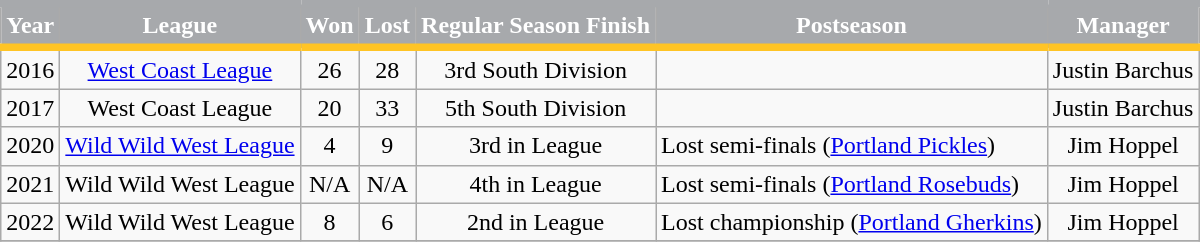<table class="wikitable" style="text-align:center">
<tr>
<th scope="col" style="background-color:#a7a9ac; border-top:#a7a9ac 5px solid; border-bottom:#ffc425 5px solid; color:#ffffff">Year</th>
<th scope="col" style="background-color:#a7a9ac; border-top:#a7a9ac 5px solid; border-bottom:#ffc425 5px solid; color:#ffffff">League</th>
<th scope="col" style="background-color:#a7a9ac; border-top:#a7a9ac 5px solid; border-bottom:#ffc425 5px solid; color:#ffffff">Won</th>
<th scope="col" style="background-color:#a7a9ac; border-top:#a7a9ac 5px solid; border-bottom:#ffc425 5px solid; color:#ffffff">Lost</th>
<th scope="col" style="background-color:#a7a9ac; border-top:#a7a9ac 5px solid; border-bottom:#ffc425 5px solid; color:#ffffff">Regular Season Finish</th>
<th scope="col" style="background-color:#a7a9ac; border-top:#a7a9ac 5px solid; border-bottom:#ffc425 5px solid; color:#ffffff">Postseason</th>
<th scope="col" style="background-color:#a7a9ac; border-top:#a7a9ac 5px solid; border-bottom:#ffc425 5px solid; color:#ffffff">Manager</th>
</tr>
<tr>
<td>2016</td>
<td><a href='#'>West Coast League</a></td>
<td>26</td>
<td>28</td>
<td>3rd South Division</td>
<td></td>
<td>Justin Barchus</td>
</tr>
<tr>
<td>2017</td>
<td>West Coast League</td>
<td>20</td>
<td>33</td>
<td>5th South Division</td>
<td></td>
<td>Justin Barchus</td>
</tr>
<tr>
<td>2020</td>
<td><a href='#'>Wild Wild West League</a></td>
<td>4</td>
<td>9</td>
<td>3rd in League</td>
<td style="text-align:left">Lost semi-finals (<a href='#'>Portland Pickles</a>)</td>
<td>Jim Hoppel</td>
</tr>
<tr>
<td>2021</td>
<td>Wild Wild West League</td>
<td>N/A</td>
<td>N/A</td>
<td>4th in League</td>
<td style="text-align:left">Lost semi-finals (<a href='#'>Portland Rosebuds</a>)</td>
<td>Jim Hoppel</td>
</tr>
<tr>
<td>2022</td>
<td>Wild Wild West League </td>
<td>8</td>
<td>6</td>
<td>2nd in League</td>
<td style="text-align:left">Lost championship (<a href='#'>Portland Gherkins</a>)</td>
<td>Jim Hoppel</td>
</tr>
<tr>
</tr>
</table>
